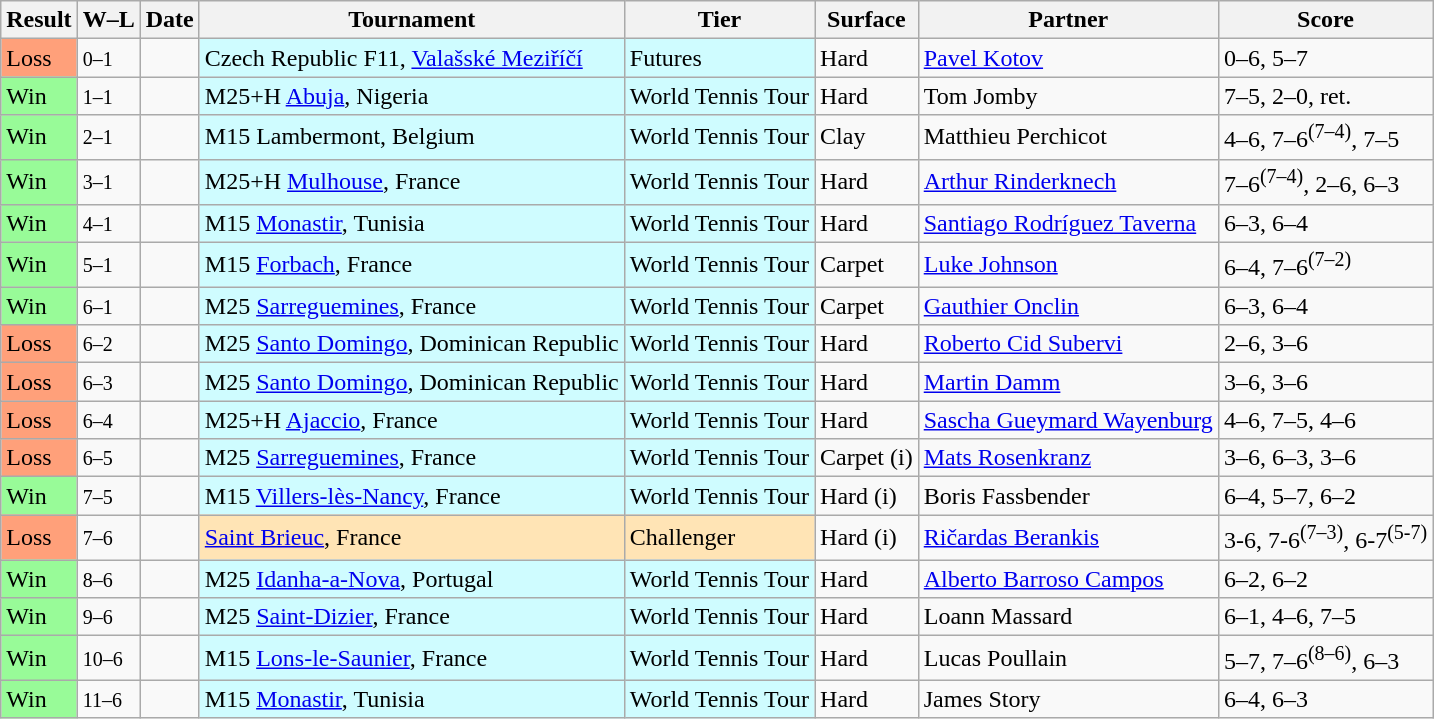<table class="sortable wikitable">
<tr>
<th>Result</th>
<th class="unsortable">W–L</th>
<th>Date</th>
<th>Tournament</th>
<th>Tier</th>
<th>Surface</th>
<th>Partner</th>
<th class="unsortable">Score</th>
</tr>
<tr>
<td style="background:#ffa07a;">Loss</td>
<td><small>0–1</small></td>
<td></td>
<td style="background:#cffcff;">Czech Republic F11, <a href='#'>Valašské Meziříčí</a></td>
<td style="background:#cffcff;">Futures</td>
<td>Hard</td>
<td> <a href='#'>Pavel Kotov</a></td>
<td>0–6, 5–7</td>
</tr>
<tr>
<td style="background:#98fb98;">Win</td>
<td><small>1–1</small></td>
<td></td>
<td style="background:#cffcff;">M25+H <a href='#'>Abuja</a>, Nigeria</td>
<td style="background:#cffcff;">World Tennis Tour</td>
<td>Hard</td>
<td> Tom Jomby</td>
<td>7–5, 2–0, ret.</td>
</tr>
<tr>
<td style="background:#98fb98;">Win</td>
<td><small>2–1</small></td>
<td></td>
<td style="background:#cffcff;">M15 Lambermont, Belgium</td>
<td style="background:#cffcff;">World Tennis Tour</td>
<td>Clay</td>
<td> Matthieu Perchicot</td>
<td>4–6, 7–6<sup>(7–4)</sup>, 7–5</td>
</tr>
<tr>
<td style="background:#98fb98;">Win</td>
<td><small>3–1</small></td>
<td></td>
<td style="background:#cffcff;">M25+H <a href='#'>Mulhouse</a>, France</td>
<td style="background:#cffcff;">World Tennis Tour</td>
<td>Hard</td>
<td> <a href='#'>Arthur Rinderknech</a></td>
<td>7–6<sup>(7–4)</sup>, 2–6, 6–3</td>
</tr>
<tr>
<td style="background:#98fb98;">Win</td>
<td><small>4–1</small></td>
<td></td>
<td style="background:#cffcff;">M15 <a href='#'>Monastir</a>, Tunisia</td>
<td style="background:#cffcff;">World Tennis Tour</td>
<td>Hard</td>
<td> <a href='#'>Santiago Rodríguez Taverna</a></td>
<td>6–3, 6–4</td>
</tr>
<tr>
<td style="background:#98fb98;">Win</td>
<td><small>5–1</small></td>
<td></td>
<td style="background:#cffcff;">M15 <a href='#'>Forbach</a>, France</td>
<td style="background:#cffcff;">World Tennis Tour</td>
<td>Carpet</td>
<td> <a href='#'>Luke Johnson</a></td>
<td>6–4, 7–6<sup>(7–2)</sup></td>
</tr>
<tr>
<td style="background:#98fb98;">Win</td>
<td><small>6–1</small></td>
<td></td>
<td style="background:#cffcff;">M25 <a href='#'>Sarreguemines</a>, France</td>
<td style="background:#cffcff;">World Tennis Tour</td>
<td>Carpet</td>
<td> <a href='#'>Gauthier Onclin</a></td>
<td>6–3, 6–4</td>
</tr>
<tr>
<td style="background:#ffa07a;">Loss</td>
<td><small>6–2</small></td>
<td></td>
<td style="background:#cffcff;">M25 <a href='#'>Santo Domingo</a>, Dominican Republic</td>
<td style="background:#cffcff;">World Tennis Tour</td>
<td>Hard</td>
<td> <a href='#'>Roberto Cid Subervi</a></td>
<td>2–6, 3–6</td>
</tr>
<tr>
<td style="background:#ffa07a;">Loss</td>
<td><small>6–3</small></td>
<td></td>
<td style="background:#cffcff;">M25 <a href='#'>Santo Domingo</a>, Dominican Republic</td>
<td style="background:#cffcff;">World Tennis Tour</td>
<td>Hard</td>
<td> <a href='#'>Martin Damm</a></td>
<td>3–6, 3–6</td>
</tr>
<tr>
<td style="background:#ffa07a;">Loss</td>
<td><small>6–4</small></td>
<td></td>
<td style="background:#cffcff;">M25+H <a href='#'>Ajaccio</a>, France</td>
<td style="background:#cffcff;">World Tennis Tour</td>
<td>Hard</td>
<td> <a href='#'>Sascha Gueymard Wayenburg</a></td>
<td>4–6, 7–5, 4–6</td>
</tr>
<tr>
<td style="background:#ffa07a;">Loss</td>
<td><small>6–5</small></td>
<td></td>
<td style="background:#cffcff;">M25 <a href='#'>Sarreguemines</a>, France</td>
<td style="background:#cffcff;">World Tennis Tour</td>
<td>Carpet (i)</td>
<td> <a href='#'>Mats Rosenkranz</a></td>
<td>3–6, 6–3, 3–6</td>
</tr>
<tr>
<td style="background:#98fb98;">Win</td>
<td><small>7–5</small></td>
<td></td>
<td style="background:#cffcff;">M15 <a href='#'>Villers-lès-Nancy</a>, France</td>
<td style="background:#cffcff;">World Tennis Tour</td>
<td>Hard (i)</td>
<td> Boris Fassbender</td>
<td>6–4, 5–7, 6–2</td>
</tr>
<tr>
<td style="background:#ffa07a;">Loss</td>
<td><small>7–6</small></td>
<td><a href='#'></a></td>
<td style="background:moccasin;"><a href='#'>Saint Brieuc</a>, France</td>
<td style="background:moccasin;">Challenger</td>
<td>Hard (i)</td>
<td> <a href='#'>Ričardas Berankis</a></td>
<td>3-6, 7-6<sup>(7–3)</sup>, 6-7<sup>(5-7)</sup></td>
</tr>
<tr>
<td style="background:#98fb98;">Win</td>
<td><small>8–6</small></td>
<td></td>
<td style="background:#cffcff;">M25 <a href='#'>Idanha-a-Nova</a>, Portugal</td>
<td style="background:#cffcff;">World Tennis Tour</td>
<td>Hard</td>
<td> <a href='#'>Alberto Barroso Campos</a></td>
<td>6–2, 6–2</td>
</tr>
<tr>
<td style="background:#98fb98;">Win</td>
<td><small>9–6</small></td>
<td></td>
<td style="background:#cffcff;">M25 <a href='#'>Saint-Dizier</a>, France</td>
<td style="background:#cffcff;">World Tennis Tour</td>
<td>Hard</td>
<td> Loann Massard</td>
<td>6–1, 4–6, 7–5</td>
</tr>
<tr>
<td style="background:#98fb98;">Win</td>
<td><small>10–6</small></td>
<td></td>
<td style="background:#cffcff;">M15 <a href='#'>Lons-le-Saunier</a>, France</td>
<td style="background:#cffcff;">World Tennis Tour</td>
<td>Hard</td>
<td> Lucas Poullain</td>
<td>5–7, 7–6<sup>(8–6)</sup>, 6–3</td>
</tr>
<tr>
<td style="background:#98fb98;">Win</td>
<td><small>11–6</small></td>
<td></td>
<td style="background:#cffcff;">M15 <a href='#'>Monastir</a>, Tunisia</td>
<td style="background:#cffcff;">World Tennis Tour</td>
<td>Hard</td>
<td> James Story</td>
<td>6–4, 6–3</td>
</tr>
</table>
